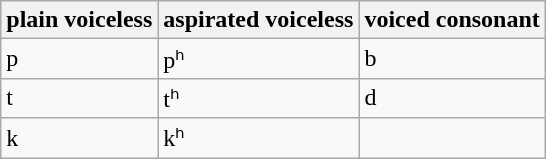<table class="wikitable">
<tr>
<th>plain voiceless</th>
<th>aspirated voiceless</th>
<th>voiced consonant</th>
</tr>
<tr>
<td>p</td>
<td>pʰ</td>
<td>b</td>
</tr>
<tr>
<td>t</td>
<td>tʰ</td>
<td>d</td>
</tr>
<tr>
<td>k</td>
<td>kʰ</td>
<td></td>
</tr>
</table>
